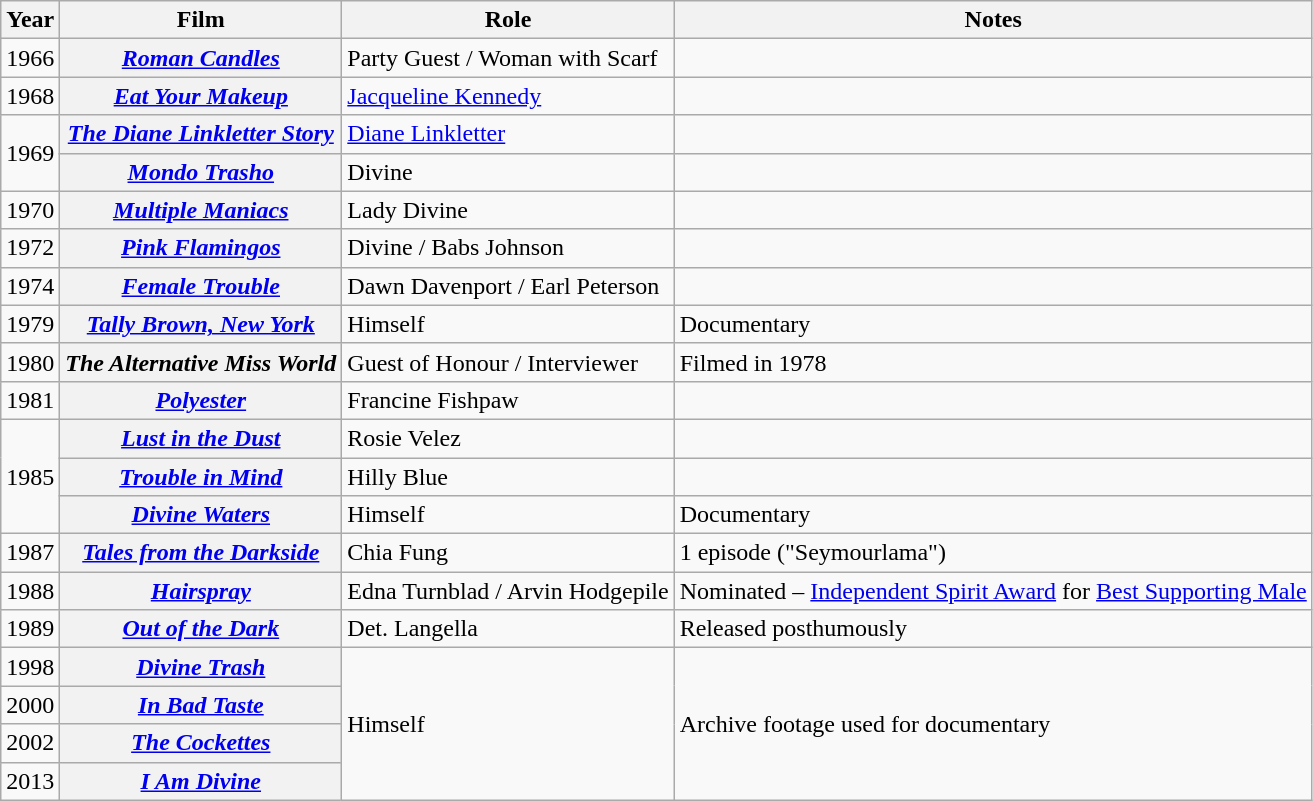<table class="wikitable plainrowheaders">
<tr>
<th scope="col">Year</th>
<th scope="col">Film</th>
<th scope="col">Role</th>
<th scope="col">Notes</th>
</tr>
<tr>
<td>1966</td>
<th scope="row"><em><a href='#'>Roman Candles</a></em></th>
<td>Party Guest / Woman with Scarf</td>
<td></td>
</tr>
<tr>
<td>1968</td>
<th scope="row"><em><a href='#'>Eat Your Makeup</a></em></th>
<td><a href='#'>Jacqueline Kennedy</a></td>
<td></td>
</tr>
<tr>
<td rowspan=2>1969</td>
<th scope="row"><em><a href='#'>The Diane Linkletter Story</a></em></th>
<td><a href='#'>Diane Linkletter</a></td>
<td></td>
</tr>
<tr>
<th scope="row"><em><a href='#'>Mondo Trasho</a></em></th>
<td>Divine</td>
<td></td>
</tr>
<tr>
<td>1970</td>
<th scope="row"><em><a href='#'>Multiple Maniacs</a></em></th>
<td>Lady Divine</td>
<td></td>
</tr>
<tr>
<td>1972</td>
<th scope="row"><em><a href='#'>Pink Flamingos</a></em></th>
<td>Divine / Babs Johnson</td>
<td></td>
</tr>
<tr>
<td>1974</td>
<th scope="row"><em><a href='#'>Female Trouble</a></em></th>
<td>Dawn Davenport / Earl Peterson</td>
<td></td>
</tr>
<tr>
<td>1979</td>
<th scope="row"><em><a href='#'>Tally Brown, New York</a></em></th>
<td>Himself</td>
<td>Documentary</td>
</tr>
<tr>
<td>1980</td>
<th scope="row"><em>The Alternative Miss World</em></th>
<td>Guest of Honour / Interviewer</td>
<td>Filmed in 1978</td>
</tr>
<tr>
<td>1981</td>
<th scope="row"><em><a href='#'>Polyester</a></em></th>
<td>Francine Fishpaw</td>
<td></td>
</tr>
<tr>
<td rowspan=3>1985</td>
<th scope="row"><em><a href='#'>Lust in the Dust</a></em></th>
<td>Rosie Velez</td>
<td></td>
</tr>
<tr>
<th scope="row"><em><a href='#'>Trouble in Mind</a></em></th>
<td>Hilly Blue</td>
<td></td>
</tr>
<tr>
<th scope="row"><em><a href='#'>Divine Waters</a></em></th>
<td>Himself</td>
<td>Documentary</td>
</tr>
<tr>
<td>1987</td>
<th scope="row"><em><a href='#'>Tales from the Darkside</a></em></th>
<td>Chia Fung</td>
<td>1 episode ("Seymourlama")</td>
</tr>
<tr>
<td>1988</td>
<th scope="row"><em><a href='#'>Hairspray</a></em></th>
<td>Edna Turnblad / Arvin Hodgepile</td>
<td>Nominated – <a href='#'>Independent Spirit Award</a> for <a href='#'>Best Supporting Male</a></td>
</tr>
<tr>
<td>1989</td>
<th scope="row"><em><a href='#'>Out of the Dark</a></em></th>
<td>Det. Langella</td>
<td>Released posthumously</td>
</tr>
<tr>
<td>1998</td>
<th scope="row"><em><a href='#'>Divine Trash</a></em></th>
<td rowspan=4>Himself</td>
<td rowspan=4>Archive footage used for documentary</td>
</tr>
<tr>
<td>2000</td>
<th scope="row"><em><a href='#'>In Bad Taste</a></em></th>
</tr>
<tr>
<td>2002</td>
<th scope="row"><em><a href='#'>The Cockettes</a></em></th>
</tr>
<tr>
<td>2013</td>
<th scope="row"><em><a href='#'>I Am Divine</a></em></th>
</tr>
</table>
